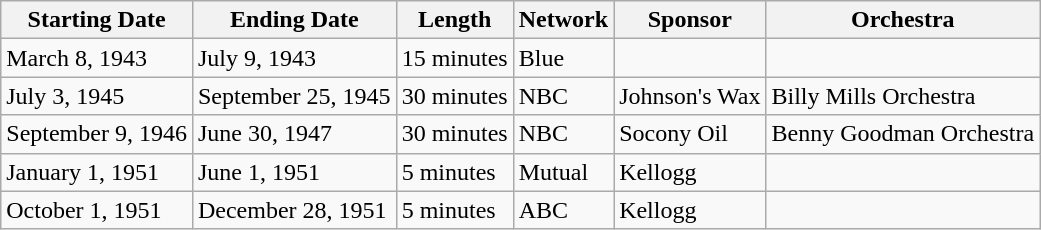<table class="wikitable">
<tr>
<th>Starting Date</th>
<th>Ending Date</th>
<th>Length</th>
<th>Network</th>
<th>Sponsor</th>
<th>Orchestra</th>
</tr>
<tr>
<td>March 8, 1943</td>
<td>July 9, 1943</td>
<td>15 minutes</td>
<td>Blue</td>
<td></td>
<td></td>
</tr>
<tr>
<td>July 3, 1945</td>
<td>September 25, 1945</td>
<td>30 minutes</td>
<td>NBC</td>
<td>Johnson's Wax</td>
<td>Billy Mills Orchestra<br></td>
</tr>
<tr>
<td>September 9, 1946</td>
<td>June 30, 1947</td>
<td>30 minutes</td>
<td>NBC</td>
<td>Socony Oil</td>
<td>Benny Goodman Orchestra</td>
</tr>
<tr>
<td>January 1, 1951</td>
<td>June 1, 1951</td>
<td>5 minutes</td>
<td>Mutual</td>
<td>Kellogg</td>
<td></td>
</tr>
<tr>
<td>October 1, 1951</td>
<td>December 28, 1951</td>
<td>5 minutes</td>
<td>ABC</td>
<td>Kellogg</td>
<td></td>
</tr>
</table>
